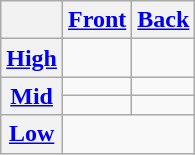<table class="wikitable">
<tr>
<th></th>
<th><a href='#'>Front</a></th>
<th><a href='#'>Back</a></th>
</tr>
<tr>
<th><a href='#'>High</a></th>
<td align="center"></td>
<td align="center"></td>
</tr>
<tr>
<th rowspan="2"><a href='#'>Mid</a></th>
<td align="center"></td>
<td align="center"></td>
</tr>
<tr>
<td align="center"></td>
<td align="center"></td>
</tr>
<tr>
<th><a href='#'>Low</a></th>
<td colspan="2" align="center"></td>
</tr>
</table>
